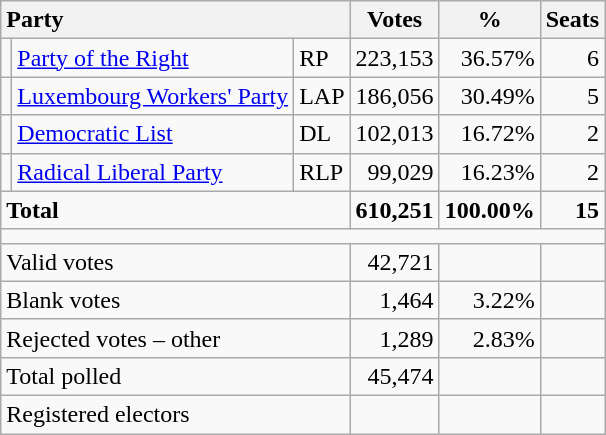<table class="wikitable" border="1" style="text-align:right;">
<tr>
<th style="text-align:left;" valign=bottom colspan=3>Party</th>
<th align=center valign=bottom width="50">Votes</th>
<th align=center valign=bottom width="50">%</th>
<th align=center>Seats</th>
</tr>
<tr>
<td></td>
<td align=left><a href='#'>Party of the Right</a></td>
<td align=left>RP</td>
<td>223,153</td>
<td>36.57%</td>
<td>6</td>
</tr>
<tr>
<td></td>
<td align=left><a href='#'>Luxembourg Workers' Party</a></td>
<td align=left>LAP</td>
<td>186,056</td>
<td>30.49%</td>
<td>5</td>
</tr>
<tr>
<td></td>
<td align=left><a href='#'>Democratic List</a></td>
<td align=left>DL</td>
<td>102,013</td>
<td>16.72%</td>
<td>2</td>
</tr>
<tr>
<td></td>
<td align=left><a href='#'>Radical Liberal Party</a></td>
<td align=left>RLP</td>
<td>99,029</td>
<td>16.23%</td>
<td>2</td>
</tr>
<tr style="font-weight:bold">
<td align=left colspan=3>Total</td>
<td>610,251</td>
<td>100.00%</td>
<td>15</td>
</tr>
<tr>
<td colspan=6 height="2"></td>
</tr>
<tr>
<td align=left colspan=3>Valid votes</td>
<td>42,721</td>
<td></td>
<td></td>
</tr>
<tr>
<td align=left colspan=3>Blank votes</td>
<td>1,464</td>
<td>3.22%</td>
<td></td>
</tr>
<tr>
<td align=left colspan=3>Rejected votes – other</td>
<td>1,289</td>
<td>2.83%</td>
<td></td>
</tr>
<tr>
<td align=left colspan=3>Total polled</td>
<td>45,474</td>
<td></td>
<td></td>
</tr>
<tr>
<td align=left colspan=3>Registered electors</td>
<td></td>
<td></td>
<td></td>
</tr>
</table>
